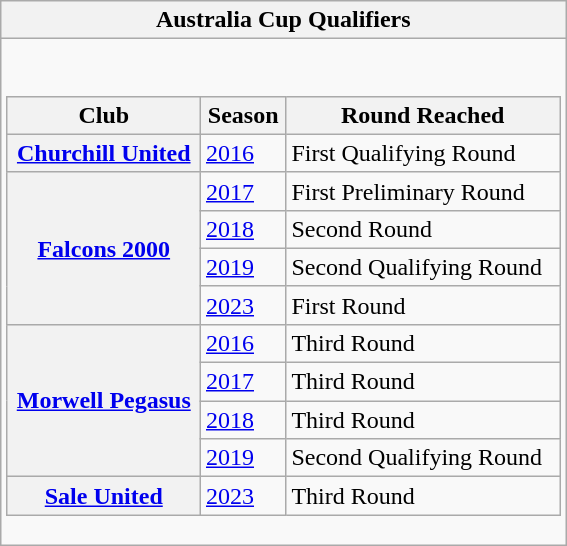<table class="wikitable collapsible collapsed">
<tr>
<th>Australia Cup Qualifiers</th>
</tr>
<tr>
<td><br><table class="wikitable sortable" style="width:100%; text-align:left">
<tr>
<th>Club</th>
<th>Season</th>
<th>Round Reached</th>
</tr>
<tr>
<th rowspan=1><a href='#'>Churchill United</a></th>
<td><a href='#'>2016</a></td>
<td>First Qualifying Round</td>
</tr>
<tr>
<th rowspan=4><a href='#'>Falcons 2000</a></th>
<td><a href='#'>2017</a></td>
<td>First Preliminary Round</td>
</tr>
<tr>
<td><a href='#'>2018</a></td>
<td>Second Round</td>
</tr>
<tr>
<td><a href='#'>2019</a></td>
<td>Second Qualifying Round</td>
</tr>
<tr>
<td><a href='#'>2023</a></td>
<td>First Round</td>
</tr>
<tr>
<th rowspan=4><a href='#'>Morwell Pegasus</a></th>
<td><a href='#'>2016</a></td>
<td>Third Round</td>
</tr>
<tr>
<td><a href='#'>2017</a></td>
<td>Third Round</td>
</tr>
<tr>
<td><a href='#'>2018</a></td>
<td>Third Round</td>
</tr>
<tr>
<td><a href='#'>2019</a></td>
<td>Second Qualifying Round</td>
</tr>
<tr>
<th rowspan=1><a href='#'>Sale United</a></th>
<td><a href='#'>2023</a></td>
<td>Third Round</td>
</tr>
</table>
</td>
</tr>
</table>
